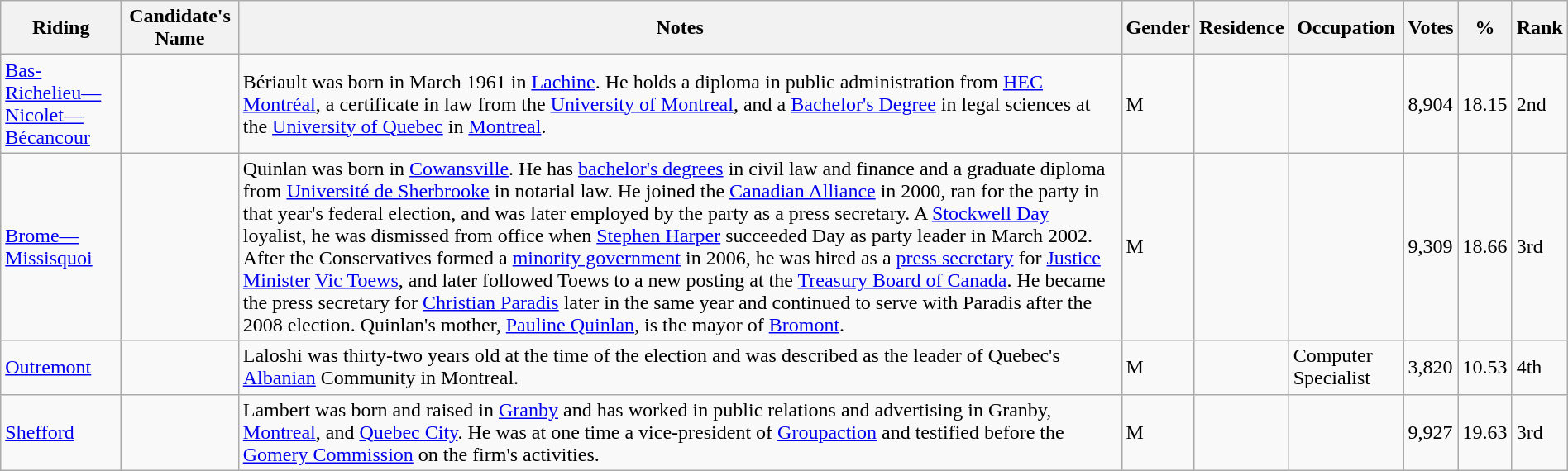<table class="wikitable sortable" width="100%">
<tr>
<th>Riding</th>
<th>Candidate's Name</th>
<th>Notes</th>
<th>Gender</th>
<th>Residence</th>
<th>Occupation</th>
<th>Votes</th>
<th>%</th>
<th>Rank</th>
</tr>
<tr>
<td><a href='#'>Bas-Richelieu—Nicolet—Bécancour</a></td>
<td></td>
<td>Bériault was born in March 1961 in <a href='#'>Lachine</a>. He holds a diploma in public administration from <a href='#'>HEC Montréal</a>, a certificate in law from the <a href='#'>University of Montreal</a>, and a <a href='#'>Bachelor's Degree</a> in legal sciences at the <a href='#'>University of Quebec</a> in <a href='#'>Montreal</a>.</td>
<td>M</td>
<td></td>
<td></td>
<td>8,904</td>
<td>18.15</td>
<td>2nd</td>
</tr>
<tr>
<td><a href='#'>Brome—Missisquoi</a></td>
<td></td>
<td>Quinlan was born in <a href='#'>Cowansville</a>. He has <a href='#'>bachelor's degrees</a> in civil law and finance and a graduate diploma from <a href='#'>Université de Sherbrooke</a> in notarial law. He joined the <a href='#'>Canadian Alliance</a> in 2000, ran for the party in that year's federal election, and was later employed by the party as a press secretary. A <a href='#'>Stockwell Day</a> loyalist, he was dismissed from office when <a href='#'>Stephen Harper</a> succeeded Day as party leader in March 2002. After the Conservatives formed a <a href='#'>minority government</a> in 2006, he was hired as a <a href='#'>press secretary</a> for <a href='#'>Justice Minister</a> <a href='#'>Vic Toews</a>, and later followed Toews to a new posting at the <a href='#'>Treasury Board of Canada</a>. He became the press secretary for <a href='#'>Christian Paradis</a> later in the same year and continued to serve with Paradis after the 2008 election. Quinlan's mother, <a href='#'>Pauline Quinlan</a>, is the mayor of <a href='#'>Bromont</a>.</td>
<td>M</td>
<td></td>
<td></td>
<td>9,309</td>
<td>18.66</td>
<td>3rd</td>
</tr>
<tr>
<td><a href='#'>Outremont</a></td>
<td></td>
<td>Laloshi was thirty-two years old at the time of the election and was described as the leader of Quebec's <a href='#'>Albanian</a> Community in Montreal.</td>
<td>M</td>
<td></td>
<td>Computer Specialist</td>
<td>3,820</td>
<td>10.53</td>
<td>4th</td>
</tr>
<tr>
<td><a href='#'>Shefford</a></td>
<td></td>
<td>Lambert was born and raised in <a href='#'>Granby</a> and has worked in public relations and advertising in Granby, <a href='#'>Montreal</a>, and <a href='#'>Quebec City</a>. He was at one time a vice-president of <a href='#'>Groupaction</a> and testified before the <a href='#'>Gomery Commission</a> on the firm's activities.</td>
<td>M</td>
<td></td>
<td></td>
<td>9,927</td>
<td>19.63</td>
<td>3rd</td>
</tr>
</table>
